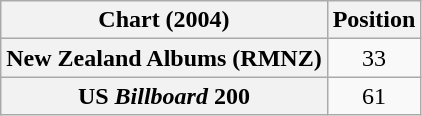<table class="wikitable sortable plainrowheaders" style="text-align:center">
<tr>
<th scope="col">Chart (2004)</th>
<th scope="col">Position</th>
</tr>
<tr>
<th scope="row">New Zealand Albums (RMNZ)</th>
<td>33</td>
</tr>
<tr>
<th scope="row">US <em>Billboard</em> 200</th>
<td>61</td>
</tr>
</table>
